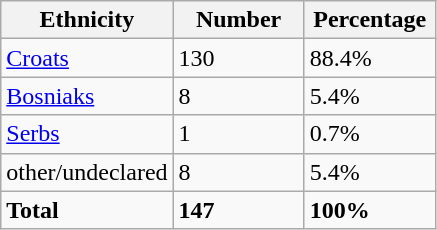<table class="wikitable">
<tr>
<th width="100px">Ethnicity</th>
<th width="80px">Number</th>
<th width="80px">Percentage</th>
</tr>
<tr>
<td><a href='#'>Croats</a></td>
<td>130</td>
<td>88.4%</td>
</tr>
<tr>
<td><a href='#'>Bosniaks</a></td>
<td>8</td>
<td>5.4%</td>
</tr>
<tr>
<td><a href='#'>Serbs</a></td>
<td>1</td>
<td>0.7%</td>
</tr>
<tr>
<td>other/undeclared</td>
<td>8</td>
<td>5.4%</td>
</tr>
<tr>
<td><strong>Total</strong></td>
<td><strong>147</strong></td>
<td><strong>100%</strong></td>
</tr>
</table>
